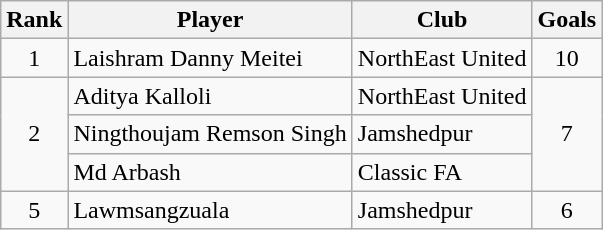<table class="wikitable" style="text-align:center">
<tr>
<th>Rank</th>
<th>Player</th>
<th>Club</th>
<th>Goals</th>
</tr>
<tr>
<td>1</td>
<td align="left">Laishram Danny Meitei</td>
<td align="left">NorthEast United</td>
<td>10</td>
</tr>
<tr>
<td rowspan="3">2</td>
<td align="left">Aditya Kalloli</td>
<td align="left">NorthEast United</td>
<td rowspan="3">7</td>
</tr>
<tr>
<td align="left">Ningthoujam Remson Singh</td>
<td align="left">Jamshedpur</td>
</tr>
<tr>
<td align="left">Md Arbash</td>
<td align="left">Classic FA</td>
</tr>
<tr>
<td>5</td>
<td align="left">Lawmsangzuala</td>
<td align="left">Jamshedpur</td>
<td>6</td>
</tr>
</table>
